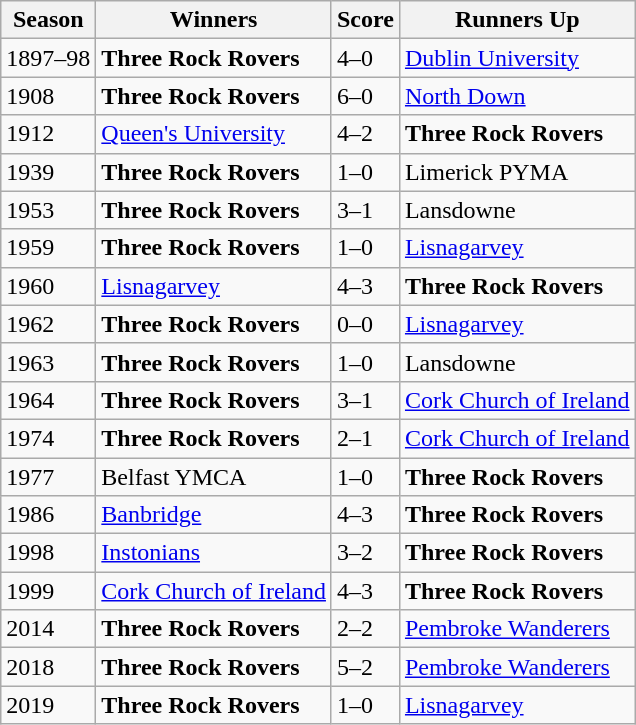<table class="wikitable collapsible">
<tr>
<th>Season</th>
<th>Winners</th>
<th>Score</th>
<th>Runners Up</th>
</tr>
<tr>
<td>1897–98</td>
<td><strong>Three Rock Rovers</strong> </td>
<td>4–0</td>
<td><a href='#'>Dublin University</a></td>
</tr>
<tr>
<td>1908</td>
<td><strong>Three Rock Rovers</strong></td>
<td>6–0</td>
<td><a href='#'>North Down</a></td>
</tr>
<tr>
<td>1912</td>
<td><a href='#'>Queen's University</a></td>
<td>4–2</td>
<td><strong>Three Rock Rovers</strong></td>
</tr>
<tr>
<td>1939</td>
<td><strong>Three Rock Rovers</strong> </td>
<td>1–0</td>
<td>Limerick PYMA</td>
</tr>
<tr>
<td>1953</td>
<td><strong>Three Rock Rovers</strong></td>
<td>3–1</td>
<td>Lansdowne</td>
</tr>
<tr>
<td>1959</td>
<td><strong>Three Rock Rovers</strong> </td>
<td>1–0</td>
<td><a href='#'>Lisnagarvey</a></td>
</tr>
<tr>
<td>1960</td>
<td><a href='#'>Lisnagarvey</a></td>
<td>4–3</td>
<td><strong>Three Rock Rovers</strong></td>
</tr>
<tr>
<td>1962</td>
<td><strong>Three Rock Rovers</strong> </td>
<td>0–0 </td>
<td><a href='#'>Lisnagarvey</a></td>
</tr>
<tr>
<td>1963</td>
<td><strong>Three Rock Rovers</strong> </td>
<td>1–0</td>
<td>Lansdowne</td>
</tr>
<tr>
<td>1964</td>
<td><strong>Three Rock Rovers</strong> </td>
<td>3–1</td>
<td><a href='#'>Cork Church of Ireland</a></td>
</tr>
<tr>
<td>1974</td>
<td><strong>Three Rock Rovers</strong> </td>
<td>2–1</td>
<td><a href='#'>Cork Church of Ireland</a></td>
</tr>
<tr>
<td>1977</td>
<td>Belfast YMCA </td>
<td>1–0</td>
<td><strong>Three Rock Rovers</strong></td>
</tr>
<tr>
<td>1986</td>
<td><a href='#'>Banbridge</a></td>
<td>4–3</td>
<td><strong>Three Rock Rovers</strong></td>
</tr>
<tr>
<td>1998</td>
<td><a href='#'>Instonians</a></td>
<td>3–2</td>
<td><strong>Three Rock Rovers</strong></td>
</tr>
<tr>
<td>1999</td>
<td><a href='#'>Cork Church of Ireland</a></td>
<td>4–3</td>
<td><strong>Three Rock Rovers</strong></td>
</tr>
<tr>
<td>2014</td>
<td><strong>Three Rock Rovers</strong> </td>
<td>2–2 </td>
<td><a href='#'>Pembroke Wanderers</a></td>
</tr>
<tr>
<td>2018</td>
<td><strong>Three Rock Rovers</strong> </td>
<td>5–2</td>
<td><a href='#'>Pembroke Wanderers</a></td>
</tr>
<tr>
<td>2019</td>
<td><strong>Three Rock Rovers</strong> </td>
<td>1–0</td>
<td><a href='#'>Lisnagarvey</a></td>
</tr>
</table>
